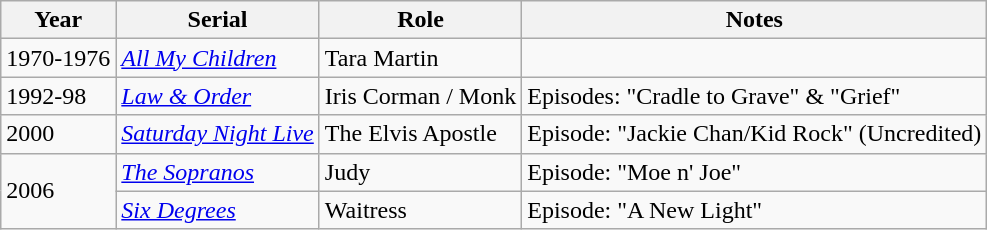<table class="wikitable sortable">
<tr>
<th>Year</th>
<th>Serial</th>
<th>Role</th>
<th>Notes</th>
</tr>
<tr>
<td>1970-1976</td>
<td><em><a href='#'>All My Children</a></em></td>
<td>Tara Martin</td>
</tr>
<tr>
<td>1992-98</td>
<td><em><a href='#'>Law & Order</a></em></td>
<td>Iris Corman / Monk</td>
<td>Episodes: "Cradle to Grave" & "Grief"</td>
</tr>
<tr>
<td>2000</td>
<td><em><a href='#'>Saturday Night Live</a></em></td>
<td>The Elvis Apostle</td>
<td>Episode: "Jackie Chan/Kid Rock" (Uncredited)</td>
</tr>
<tr>
<td rowspan="2">2006</td>
<td><em><a href='#'>The Sopranos</a></em></td>
<td>Judy</td>
<td>Episode: "Moe n' Joe"</td>
</tr>
<tr>
<td><em><a href='#'>Six Degrees</a></em></td>
<td>Waitress</td>
<td>Episode: "A New Light"</td>
</tr>
</table>
